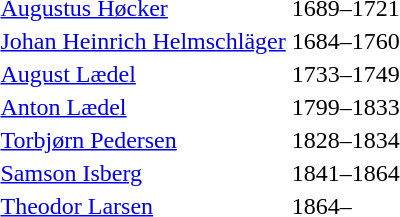<table>
<tr>
<td><a href='#'>Augustus Høcker</a></td>
<td>1689–1721</td>
</tr>
<tr>
<td><a href='#'>Johan Heinrich Helmschläger</a></td>
<td>1684–1760</td>
</tr>
<tr>
<td><a href='#'>August Lædel</a></td>
<td>1733–1749</td>
</tr>
<tr>
<td><a href='#'>Anton Lædel</a></td>
<td>1799–1833</td>
</tr>
<tr>
<td><a href='#'>Torbjørn Pedersen</a></td>
<td>1828–1834</td>
</tr>
<tr>
<td><a href='#'>Samson Isberg</a></td>
<td>1841–1864</td>
</tr>
<tr>
<td><a href='#'>Theodor Larsen</a></td>
<td>1864–</td>
</tr>
</table>
